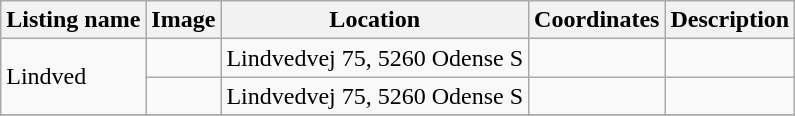<table class="wikitable sortable">
<tr>
<th>Listing name</th>
<th>Image</th>
<th>Location</th>
<th>Coordinates</th>
<th>Description</th>
</tr>
<tr>
<td rowspan="2">Lindved</td>
<td></td>
<td>Lindvedvej 75, 5260 Odense S</td>
<td></td>
<td></td>
</tr>
<tr>
<td></td>
<td>Lindvedvej 75, 5260 Odense S</td>
<td></td>
<td></td>
</tr>
<tr>
</tr>
</table>
